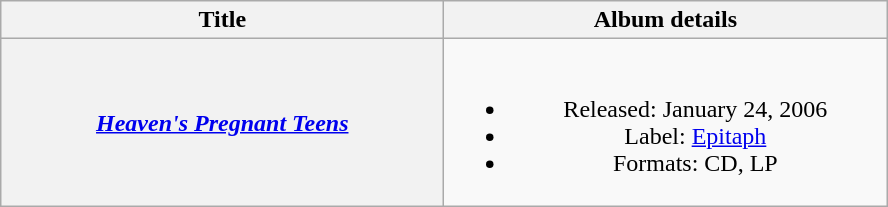<table class="wikitable plainrowheaders" style="text-align:center;">
<tr>
<th scope="col" style="width:18em;">Title</th>
<th scope="col" style="width:18em;">Album details</th>
</tr>
<tr>
<th scope="row"><em><a href='#'>Heaven's Pregnant Teens</a></em></th>
<td><br><ul><li>Released: January 24, 2006</li><li>Label: <a href='#'>Epitaph</a></li><li>Formats: CD, LP</li></ul></td>
</tr>
</table>
